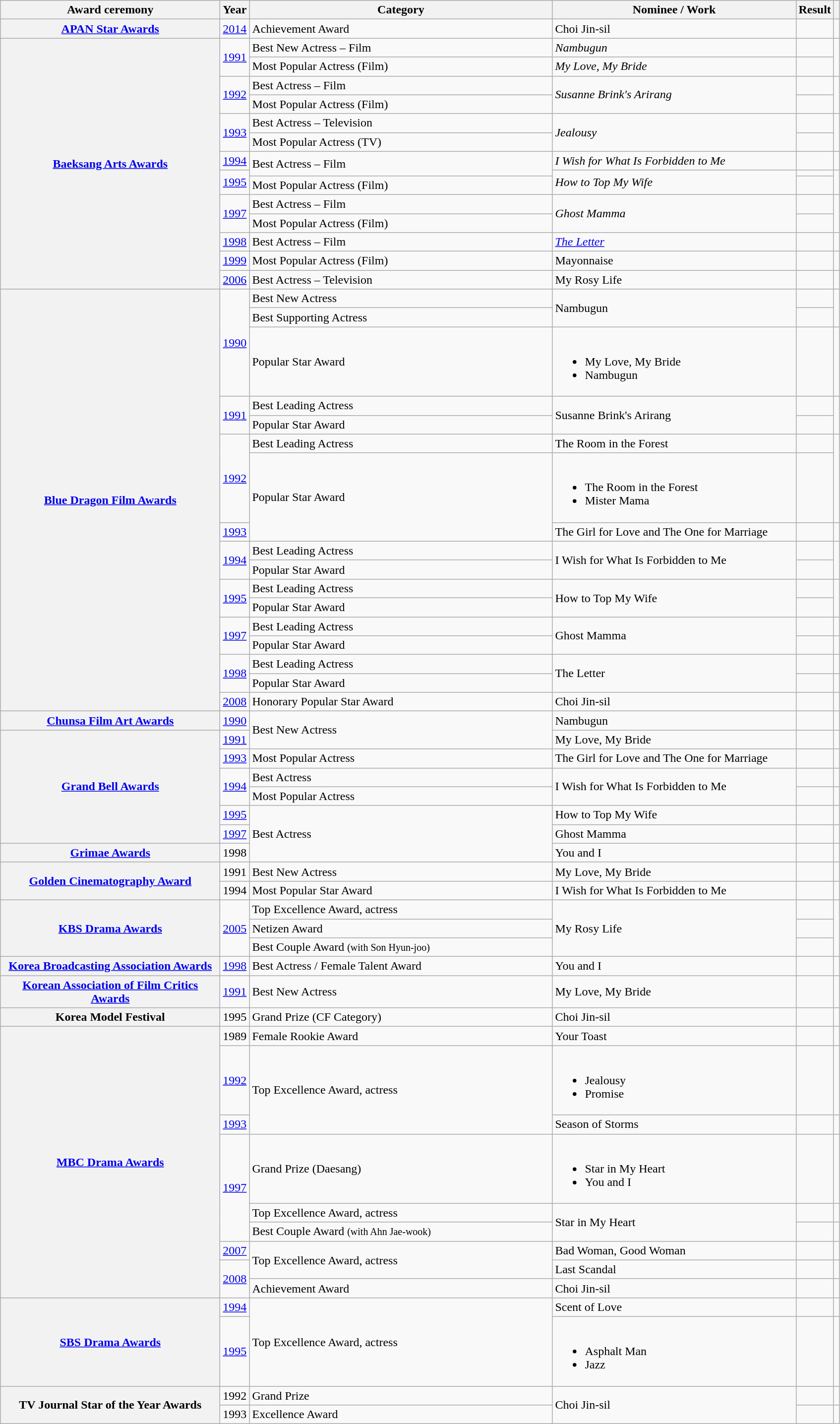<table class="wikitable plainrowheaders sortable">
<tr>
<th scope="col" style=width:18em>Award ceremony</th>
<th scope="col">Year</th>
<th scope="col" style=width:25em>Category</th>
<th scope="col" style=width:20em>Nominee / Work</th>
<th scope="col">Result</th>
<th scope="col" class="unsortable"></th>
</tr>
<tr>
<th scope="row"><a href='#'>APAN Star Awards</a></th>
<td><a href='#'>2014</a></td>
<td>Achievement Award</td>
<td>Choi Jin-sil</td>
<td></td>
<td></td>
</tr>
<tr>
<th scope="row" rowspan="14"><a href='#'>Baeksang Arts Awards</a></th>
<td rowspan="2"><a href='#'>1991</a></td>
<td>Best New Actress – Film</td>
<td><em>Nambugun</em></td>
<td></td>
<td rowspan="2"><br></td>
</tr>
<tr>
<td>Most Popular Actress (Film)</td>
<td><em>My Love, My Bride</em></td>
<td></td>
</tr>
<tr>
<td rowspan="2"><a href='#'>1992</a></td>
<td>Best Actress – Film</td>
<td rowspan="2"><em>Susanne Brink's Arirang</em></td>
<td></td>
<td rowspan="2"><br></td>
</tr>
<tr>
<td>Most Popular Actress (Film)</td>
<td></td>
</tr>
<tr>
<td rowspan="2"><a href='#'>1993</a></td>
<td>Best Actress – Television</td>
<td rowspan="2"><em>Jealousy</em></td>
<td></td>
<td rowspan="2"><br></td>
</tr>
<tr>
<td>Most Popular Actress (TV)</td>
<td></td>
</tr>
<tr>
<td><a href='#'>1994</a></td>
<td rowspan="2">Best Actress – Film</td>
<td><em>I Wish for What Is Forbidden to Me</em></td>
<td></td>
<td></td>
</tr>
<tr>
<td rowspan="2"><a href='#'>1995</a></td>
<td rowspan="2"><em>How to Top My Wife</em></td>
<td></td>
<td rowspan="2"><br></td>
</tr>
<tr>
<td>Most Popular Actress (Film)</td>
<td></td>
</tr>
<tr>
<td rowspan="2"><a href='#'>1997</a></td>
<td>Best Actress – Film</td>
<td rowspan="2"><em>Ghost Mamma</em></td>
<td></td>
<td rowspan="2"><br></td>
</tr>
<tr>
<td>Most Popular Actress (Film)</td>
<td></td>
</tr>
<tr>
<td><a href='#'>1998</a></td>
<td>Best Actress – Film</td>
<td><em><a href='#'> The Letter</a></td>
<td></td>
<td></td>
</tr>
<tr>
<td><a href='#'>1999</a></td>
<td>Most Popular Actress (Film)</td>
<td></em>Mayonnaise<em></td>
<td></td>
<td></td>
</tr>
<tr>
<td><a href='#'>2006</a></td>
<td>Best Actress – Television</td>
<td></em>My Rosy Life<em></td>
<td></td>
<td></td>
</tr>
<tr>
<th scope="row" rowspan="17"><a href='#'>Blue Dragon Film Awards</a></th>
<td rowspan="3"><a href='#'>1990</a></td>
<td>Best New Actress</td>
<td rowspan="2"></em>Nambugun<em></td>
<td></td>
<td rowspan="2"></td>
</tr>
<tr>
<td>Best Supporting Actress</td>
<td></td>
</tr>
<tr>
<td>Popular Star Award</td>
<td><br><ul><li></em>My Love, My Bride<em></li><li></em>Nambugun<em></li></ul></td>
<td></td>
<td></td>
</tr>
<tr>
<td rowspan="2"><a href='#'>1991</a></td>
<td>Best Leading Actress</td>
<td rowspan="2"></em>Susanne Brink's Arirang<em></td>
<td></td>
<td rowspan="2"></td>
</tr>
<tr>
<td>Popular Star Award</td>
<td></td>
</tr>
<tr>
<td rowspan="2"><a href='#'>1992</a></td>
<td>Best Leading Actress</td>
<td></em>The Room in the Forest<em></td>
<td></td>
<td rowspan="2"><br></td>
</tr>
<tr>
<td rowspan="2">Popular Star Award</td>
<td><br><ul><li></em>The Room in the Forest<em></li><li></em>Mister Mama<em></li></ul></td>
<td></td>
</tr>
<tr>
<td><a href='#'>1993</a></td>
<td></em>The Girl for Love and The One for Marriage<em></td>
<td></td>
<td></td>
</tr>
<tr>
<td rowspan="2"><a href='#'>1994</a></td>
<td>Best Leading Actress</td>
<td rowspan="2"></em>I Wish for What Is Forbidden to Me<em></td>
<td></td>
<td rowspan="2"></td>
</tr>
<tr>
<td>Popular Star Award</td>
<td></td>
</tr>
<tr>
<td rowspan="2"><a href='#'>1995</a></td>
<td>Best Leading Actress</td>
<td rowspan="2"></em>How to Top My Wife<em></td>
<td></td>
<td rowspan="2"></td>
</tr>
<tr>
<td>Popular Star Award</td>
<td></td>
</tr>
<tr>
<td rowspan="2"><a href='#'>1997</a></td>
<td>Best Leading Actress</td>
<td rowspan="2"></em>Ghost Mamma<em></td>
<td></td>
<td></td>
</tr>
<tr>
<td>Popular Star Award</td>
<td></td>
<td></td>
</tr>
<tr>
<td rowspan="2"><a href='#'>1998</a></td>
<td>Best Leading Actress</td>
<td rowspan="2"></em>The Letter<em></td>
<td></td>
<td></td>
</tr>
<tr>
<td>Popular Star Award</td>
<td></td>
<td></td>
</tr>
<tr>
<td><a href='#'>2008</a></td>
<td>Honorary Popular Star Award</td>
<td>Choi Jin-sil</td>
<td></td>
<td></td>
</tr>
<tr>
<th scope="row"><a href='#'>Chunsa Film Art Awards</a></th>
<td><a href='#'>1990</a></td>
<td rowspan="2">Best New Actress</td>
<td></em>Nambugun<em></td>
<td></td>
<td></td>
</tr>
<tr>
<th scope="row" rowspan="6"><a href='#'>Grand Bell Awards</a></th>
<td><a href='#'>1991</a></td>
<td></em>My Love, My Bride<em></td>
<td></td>
<td></td>
</tr>
<tr>
<td><a href='#'>1993</a></td>
<td>Most Popular Actress</td>
<td></em>The Girl for Love and The One for Marriage<em></td>
<td></td>
<td></td>
</tr>
<tr>
<td rowspan="2"><a href='#'>1994</a></td>
<td>Best Actress</td>
<td rowspan="2"></em>I Wish for What Is Forbidden to Me<em></td>
<td></td>
<td></td>
</tr>
<tr>
<td>Most Popular Actress</td>
<td></td>
<td></td>
</tr>
<tr>
<td><a href='#'>1995</a></td>
<td rowspan="3">Best Actress</td>
<td></em>How to Top My Wife<em></td>
<td></td>
<td></td>
</tr>
<tr>
<td><a href='#'>1997</a></td>
<td></em>Ghost Mamma<em></td>
<td></td>
<td></td>
</tr>
<tr>
<th scope="row"><a href='#'>Grimae Awards</a></th>
<td>1998</td>
<td></em>You and I<em></td>
<td></td>
<td></td>
</tr>
<tr>
<th scope="row" rowspan="2"><a href='#'>Golden Cinematography Award</a></th>
<td>1991</td>
<td>Best New Actress</td>
<td></em>My Love, My Bride<em></td>
<td></td>
<td></td>
</tr>
<tr>
<td>1994</td>
<td>Most Popular Star Award</td>
<td></em>I Wish for What Is Forbidden to Me<em></td>
<td></td>
<td></td>
</tr>
<tr>
<th scope="row" rowspan="3"><a href='#'>KBS Drama Awards</a></th>
<td rowspan="3"><a href='#'>2005</a></td>
<td>Top Excellence Award, actress</td>
<td rowspan="3"></em>My Rosy Life<em></td>
<td></td>
<td rowspan="3"></td>
</tr>
<tr>
<td>Netizen Award</td>
<td></td>
</tr>
<tr>
<td>Best Couple Award                       <small>(with Son Hyun-joo)</small></td>
<td></td>
</tr>
<tr>
<th scope="row"><a href='#'>Korea Broadcasting Association Awards</a></th>
<td><a href='#'>1998</a></td>
<td>Best Actress / Female Talent Award</td>
<td></em>You and I<em></td>
<td></td>
<td></td>
</tr>
<tr>
<th scope="row"><a href='#'>Korean Association of Film Critics Awards</a></th>
<td><a href='#'>1991</a></td>
<td>Best New Actress</td>
<td></em>My Love, My Bride<em></td>
<td></td>
<td></td>
</tr>
<tr>
<th scope="row">Korea Model Festival</th>
<td>1995</td>
<td>Grand Prize (CF Category)</td>
<td>Choi Jin-sil</td>
<td></td>
<td></td>
</tr>
<tr>
<th scope="row" rowspan="9"><a href='#'>MBC Drama Awards</a></th>
<td>1989</td>
<td>Female Rookie Award</td>
<td></em>Your Toast<em></td>
<td></td>
<td></td>
</tr>
<tr>
<td><a href='#'>1992</a></td>
<td rowspan="2">Top Excellence Award, actress</td>
<td><br><ul><li></em>Jealousy<em></li><li></em>Promise<em></li></ul></td>
<td></td>
<td></td>
</tr>
<tr>
<td><a href='#'>1993</a></td>
<td></em>Season of Storms<em></td>
<td></td>
<td></td>
</tr>
<tr>
<td rowspan="3"><a href='#'>1997</a></td>
<td>Grand Prize (Daesang)</td>
<td><br><ul><li></em>Star in My Heart<em></li><li></em>You and I<em></li></ul></td>
<td></td>
<td></td>
</tr>
<tr>
<td>Top Excellence Award, actress</td>
<td rowspan="2"></em>Star in My Heart<em></td>
<td></td>
<td></td>
</tr>
<tr>
<td>Best Couple Award                     <small>(with Ahn Jae-wook)</small></td>
<td></td>
<td></td>
</tr>
<tr>
<td><a href='#'>2007</a></td>
<td rowspan="2">Top Excellence Award, actress</td>
<td></em>Bad Woman, Good Woman<em></td>
<td></td>
<td></td>
</tr>
<tr>
<td rowspan="2"><a href='#'>2008</a></td>
<td></em>Last Scandal<em></td>
<td></td>
<td></td>
</tr>
<tr>
<td>Achievement Award</td>
<td>Choi Jin-sil</td>
<td></td>
<td></td>
</tr>
<tr>
<th scope="row" rowspan="2"><a href='#'>SBS Drama Awards</a></th>
<td><a href='#'>1994</a></td>
<td rowspan="2">Top Excellence Award, actress</td>
<td></em>Scent of Love<em></td>
<td></td>
<td></td>
</tr>
<tr>
<td><a href='#'>1995</a></td>
<td><br><ul><li></em>Asphalt Man<em></li><li></em>Jazz<em></li></ul></td>
<td></td>
<td></td>
</tr>
<tr>
<th scope="row" rowspan="2">TV Journal Star of the Year Awards</th>
<td>1992</td>
<td>Grand Prize</td>
<td rowspan="2">Choi Jin-sil</td>
<td></td>
<td></td>
</tr>
<tr>
<td>1993</td>
<td>Excellence Award</td>
<td></td>
<td></td>
</tr>
</table>
